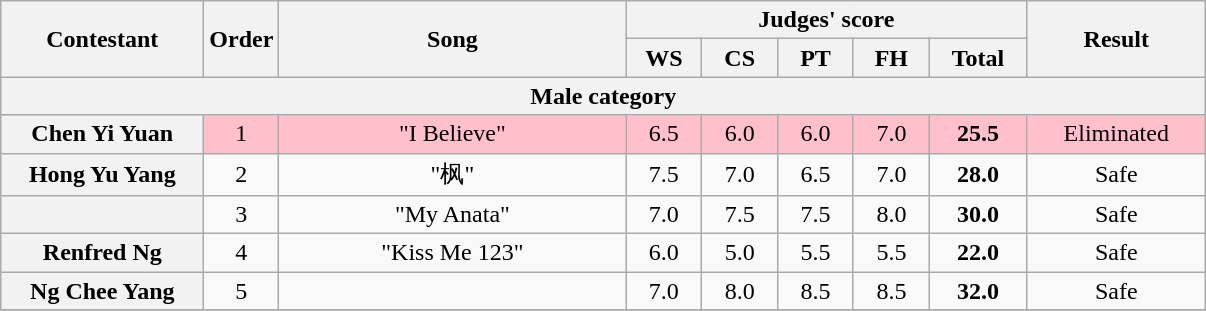<table class="wikitable plainrowheaders" style="text-align:center;">
<tr>
<th rowspan=2 scope="col" style="width:8em;">Contestant</th>
<th rowspan=2 scope="col">Order</th>
<th rowspan=2 scope="col" style="width:14em;">Song</th>
<th colspan=5 scope="col">Judges' score</th>
<th rowspan=2 scope="col" style="width:7em;">Result</th>
</tr>
<tr>
<th style="width:2.7em;">WS</th>
<th style="width:2.7em;">CS</th>
<th style="width:2.7em;">PT</th>
<th style="width:2.7em;">FH</th>
<th style="width:3.6em;">Total</th>
</tr>
<tr>
<th colspan=9>Male category</th>
</tr>
<tr style="background:pink;">
<th scope="row">Chen Yi Yuan</th>
<td>1</td>
<td>"I Believe"</td>
<td>6.5</td>
<td>6.0</td>
<td>6.0</td>
<td>7.0</td>
<td><strong>25.5</strong></td>
<td>Eliminated</td>
</tr>
<tr>
<th scope="row">Hong Yu Yang</th>
<td>2</td>
<td>"枫"</td>
<td>7.5</td>
<td>7.0</td>
<td>6.5</td>
<td>7.0</td>
<td><strong>28.0</strong></td>
<td>Safe</td>
</tr>
<tr>
<th scope="row"></th>
<td>3</td>
<td>"My Anata"</td>
<td>7.0</td>
<td>7.5</td>
<td>7.5</td>
<td>8.0</td>
<td><strong>30.0</strong></td>
<td>Safe</td>
</tr>
<tr>
<th scope="row">Renfred Ng</th>
<td>4</td>
<td>"Kiss Me 123"</td>
<td>6.0</td>
<td>5.0</td>
<td>5.5</td>
<td>5.5</td>
<td><strong>22.0</strong></td>
<td>Safe</td>
</tr>
<tr>
<th scope="row">Ng Chee Yang</th>
<td>5</td>
<td></td>
<td>7.0</td>
<td>8.0</td>
<td>8.5</td>
<td>8.5</td>
<td><strong>32.0</strong></td>
<td>Safe</td>
</tr>
<tr>
</tr>
</table>
